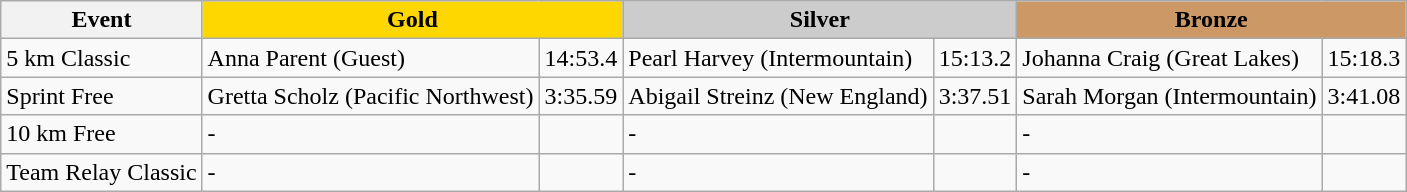<table class="wikitable" style="text-align:left;">
<tr>
<th>Event</th>
<th colspan="2" style="background:#ffd700;">Gold</th>
<th colspan="2" style="background:#cccccc;">Silver</th>
<th colspan="2" style="background:#CC9966;">Bronze</th>
</tr>
<tr>
<td>5 km Classic</td>
<td>Anna Parent (Guest)</td>
<td>14:53.4</td>
<td>Pearl Harvey (Intermountain)</td>
<td>15:13.2</td>
<td>Johanna Craig (Great Lakes)</td>
<td>15:18.3</td>
</tr>
<tr>
<td>Sprint Free</td>
<td>Gretta Scholz (Pacific Northwest)</td>
<td>3:35.59</td>
<td>Abigail Streinz (New England)</td>
<td>3:37.51</td>
<td>Sarah Morgan (Intermountain)</td>
<td>3:41.08</td>
</tr>
<tr>
<td>10 km Free</td>
<td>-</td>
<td></td>
<td>-</td>
<td></td>
<td>-</td>
<td></td>
</tr>
<tr>
<td>Team Relay Classic</td>
<td>-</td>
<td></td>
<td>-</td>
<td></td>
<td>-</td>
<td></td>
</tr>
</table>
